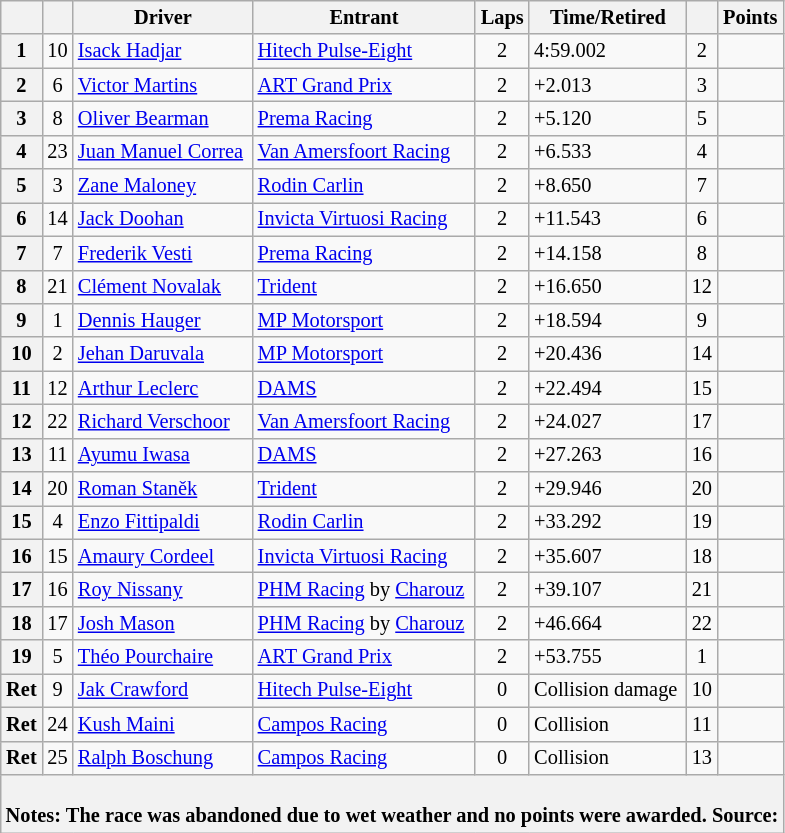<table class="wikitable" style="font-size:85%">
<tr>
<th scope="col"></th>
<th scope="col"></th>
<th scope="col">Driver</th>
<th scope="col">Entrant</th>
<th scope="col">Laps</th>
<th scope="col">Time/Retired</th>
<th scope="col"></th>
<th scope="col">Points</th>
</tr>
<tr>
<th>1</th>
<td align="center">10</td>
<td> <a href='#'>Isack Hadjar</a></td>
<td><a href='#'>Hitech Pulse-Eight</a></td>
<td align="center">2</td>
<td>4:59.002</td>
<td align="center">2</td>
<td align="center"></td>
</tr>
<tr>
<th>2</th>
<td align="center">6</td>
<td> <a href='#'>Victor Martins</a></td>
<td><a href='#'>ART Grand Prix</a></td>
<td align="center">2</td>
<td>+2.013</td>
<td align="center">3</td>
<td align="center"></td>
</tr>
<tr>
<th>3</th>
<td align="center">8</td>
<td> <a href='#'>Oliver Bearman</a></td>
<td><a href='#'>Prema Racing</a></td>
<td align="center">2</td>
<td>+5.120</td>
<td align="center">5</td>
<td align="center"></td>
</tr>
<tr>
<th>4</th>
<td align="center">23</td>
<td> <a href='#'>Juan Manuel Correa</a></td>
<td><a href='#'>Van Amersfoort Racing</a></td>
<td align="center">2</td>
<td>+6.533</td>
<td align="center">4</td>
<td align="center"></td>
</tr>
<tr>
<th>5</th>
<td align="center">3</td>
<td> <a href='#'>Zane Maloney</a></td>
<td><a href='#'>Rodin Carlin</a></td>
<td align="center">2</td>
<td>+8.650</td>
<td align="center">7</td>
<td align="center"></td>
</tr>
<tr>
<th>6</th>
<td align="center">14</td>
<td> <a href='#'>Jack Doohan</a></td>
<td><a href='#'>Invicta Virtuosi Racing</a></td>
<td align="center">2</td>
<td>+11.543</td>
<td align="center">6</td>
<td align="center"></td>
</tr>
<tr>
<th>7</th>
<td align="center">7</td>
<td> <a href='#'>Frederik Vesti</a></td>
<td><a href='#'>Prema Racing</a></td>
<td align="center">2</td>
<td>+14.158</td>
<td align="center">8</td>
<td align="center"></td>
</tr>
<tr>
<th>8</th>
<td align="center">21</td>
<td> <a href='#'>Clément Novalak</a></td>
<td><a href='#'>Trident</a></td>
<td align="center">2</td>
<td>+16.650</td>
<td align="center">12</td>
<td align="center"></td>
</tr>
<tr>
<th>9</th>
<td align="center">1</td>
<td> <a href='#'>Dennis Hauger</a></td>
<td><a href='#'>MP Motorsport</a></td>
<td align="center">2</td>
<td>+18.594</td>
<td align="center">9</td>
<td align="center"></td>
</tr>
<tr>
<th>10</th>
<td align="center">2</td>
<td> <a href='#'>Jehan Daruvala</a></td>
<td><a href='#'>MP Motorsport</a></td>
<td align="center">2</td>
<td>+20.436</td>
<td align="center">14</td>
<td align="center"></td>
</tr>
<tr>
<th>11</th>
<td align="center">12</td>
<td> <a href='#'>Arthur Leclerc</a></td>
<td><a href='#'>DAMS</a></td>
<td align="center">2</td>
<td>+22.494</td>
<td align="center">15</td>
<td align="center"></td>
</tr>
<tr>
<th>12</th>
<td align="center">22</td>
<td> <a href='#'>Richard Verschoor</a></td>
<td><a href='#'>Van Amersfoort Racing</a></td>
<td align="center">2</td>
<td>+24.027</td>
<td align="center">17</td>
<td align="center"></td>
</tr>
<tr>
<th>13</th>
<td align="center">11</td>
<td> <a href='#'>Ayumu Iwasa</a></td>
<td><a href='#'>DAMS</a></td>
<td align="center">2</td>
<td>+27.263</td>
<td align="center">16</td>
<td align="center"></td>
</tr>
<tr>
<th>14</th>
<td align="center">20</td>
<td> <a href='#'>Roman Staněk</a></td>
<td><a href='#'>Trident</a></td>
<td align="center">2</td>
<td>+29.946</td>
<td align="center">20</td>
<td align="center"></td>
</tr>
<tr>
<th>15</th>
<td align="center">4</td>
<td> <a href='#'>Enzo Fittipaldi</a></td>
<td><a href='#'>Rodin Carlin</a></td>
<td align="center">2</td>
<td>+33.292</td>
<td align="center">19</td>
<td align="center"></td>
</tr>
<tr>
<th>16</th>
<td align="center">15</td>
<td> <a href='#'>Amaury Cordeel</a></td>
<td><a href='#'>Invicta Virtuosi Racing</a></td>
<td align="center">2</td>
<td>+35.607</td>
<td align="center">18</td>
<td align="center"></td>
</tr>
<tr>
<th>17</th>
<td align="center">16</td>
<td> <a href='#'>Roy Nissany</a></td>
<td><a href='#'>PHM Racing</a> by <a href='#'>Charouz</a></td>
<td align="center">2</td>
<td>+39.107</td>
<td align="center">21</td>
<td align="center"></td>
</tr>
<tr>
<th>18</th>
<td align="center">17</td>
<td> <a href='#'>Josh Mason</a></td>
<td><a href='#'>PHM Racing</a> by <a href='#'>Charouz</a></td>
<td align="center">2</td>
<td>+46.664</td>
<td align="center">22</td>
<td align="center"></td>
</tr>
<tr>
<th>19</th>
<td align="center">5</td>
<td> <a href='#'>Théo Pourchaire</a></td>
<td><a href='#'>ART Grand Prix</a></td>
<td align="center">2</td>
<td>+53.755</td>
<td align="center">1</td>
<td align="center"></td>
</tr>
<tr>
<th>Ret</th>
<td align="center">9</td>
<td> <a href='#'>Jak Crawford</a></td>
<td><a href='#'>Hitech Pulse-Eight</a></td>
<td align="center">0</td>
<td>Collision damage</td>
<td align="center">10</td>
<td align="center"></td>
</tr>
<tr>
<th>Ret</th>
<td align="center">24</td>
<td> <a href='#'>Kush Maini</a></td>
<td><a href='#'>Campos Racing</a></td>
<td align="center">0</td>
<td>Collision</td>
<td align="center">11</td>
<td align="center"></td>
</tr>
<tr>
<th>Ret</th>
<td align="center">25</td>
<td> <a href='#'>Ralph Boschung</a></td>
<td><a href='#'>Campos Racing</a></td>
<td align="center">0</td>
<td>Collision</td>
<td align="center">13</td>
<td align="center"></td>
</tr>
<tr>
<th colspan="8"><br>Notes: The race was abandoned due to wet weather and no points were awarded.
Source:</th>
</tr>
</table>
